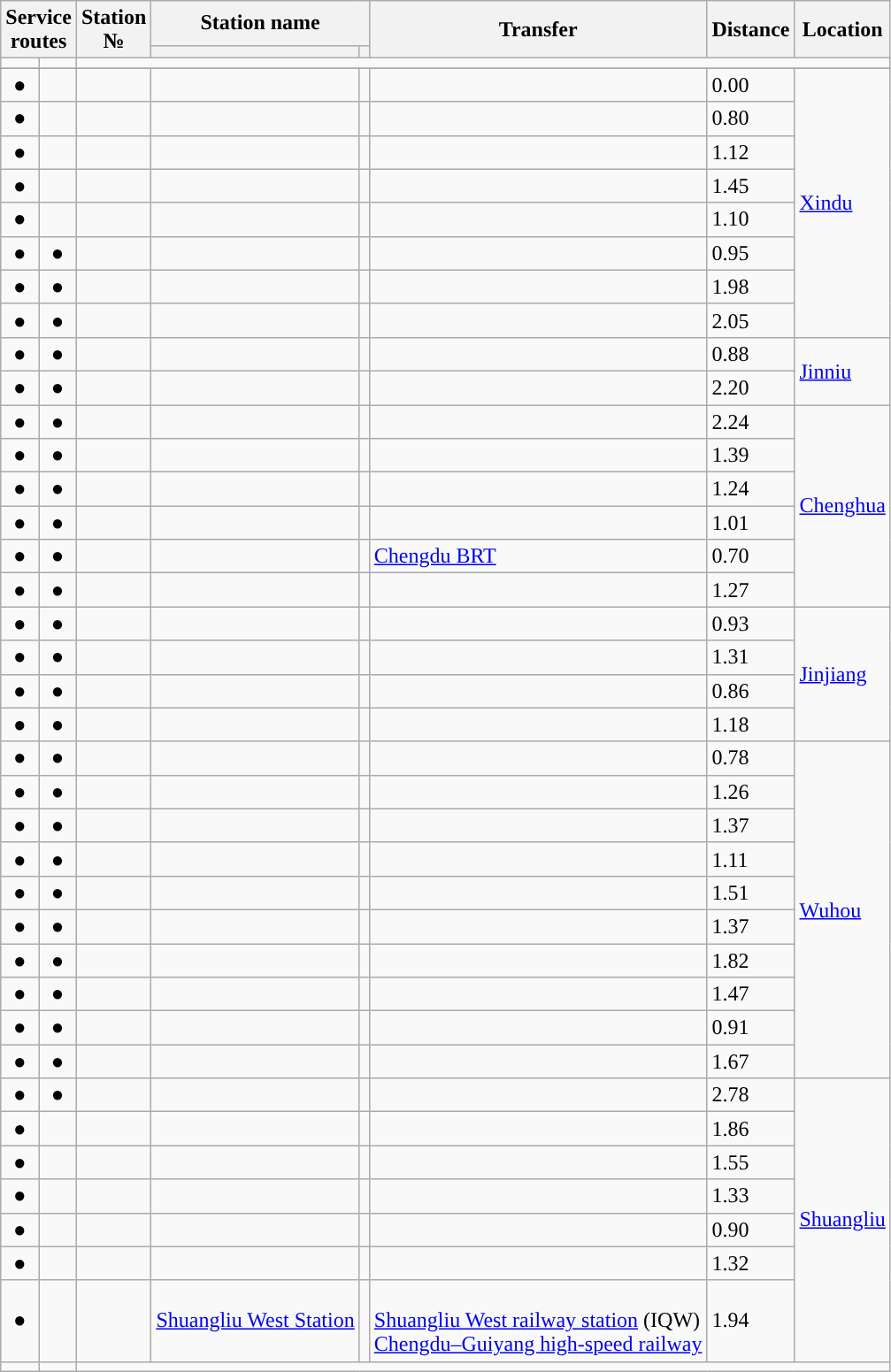<table class="wikitable">
<tr>
<th colspan="2" rowspan="2">Service<br>routes</th>
<th rowspan="2">Station<br>№</th>
<th colspan=2>Station name</th>
<th rowspan=2>Transfer</th>
<th rowspan="2">Distance<br></th>
<th rowspan=2>Location</th>
</tr>
<tr>
<th></th>
<th></th>
</tr>
<tr style="background:#">
<td></td>
<td></td>
<td colspan="6"></td>
</tr>
<tr>
</tr>
<tr>
<td align="center">●</td>
<td></td>
<td></td>
<td></td>
<td></td>
<td></td>
<td>0.00</td>
<td rowspan="8"><a href='#'>Xindu</a></td>
</tr>
<tr>
<td align="center">●</td>
<td></td>
<td></td>
<td></td>
<td></td>
<td></td>
<td>0.80</td>
</tr>
<tr>
<td align="center">●</td>
<td></td>
<td></td>
<td></td>
<td></td>
<td></td>
<td>1.12</td>
</tr>
<tr>
<td align="center">●</td>
<td></td>
<td></td>
<td></td>
<td></td>
<td></td>
<td>1.45</td>
</tr>
<tr>
<td align="center">●</td>
<td></td>
<td></td>
<td></td>
<td></td>
<td></td>
<td>1.10</td>
</tr>
<tr>
<td align="center">●</td>
<td align="center">●</td>
<td></td>
<td></td>
<td></td>
<td></td>
<td>0.95</td>
</tr>
<tr>
<td align="center">●</td>
<td align="center">●</td>
<td></td>
<td></td>
<td></td>
<td></td>
<td>1.98</td>
</tr>
<tr>
<td align="center">●</td>
<td align="center">●</td>
<td></td>
<td></td>
<td></td>
<td></td>
<td>2.05</td>
</tr>
<tr>
<td align="center">●</td>
<td align="center">●</td>
<td></td>
<td></td>
<td></td>
<td></td>
<td>0.88</td>
<td rowspan="2"><a href='#'>Jinniu</a></td>
</tr>
<tr>
<td align="center">●</td>
<td align="center">●</td>
<td></td>
<td></td>
<td></td>
<td></td>
<td>2.20</td>
</tr>
<tr>
<td align="center">●</td>
<td align="center">●</td>
<td></td>
<td></td>
<td></td>
<td></td>
<td>2.24</td>
<td rowspan="6"><a href='#'>Chenghua</a></td>
</tr>
<tr>
<td align="center">●</td>
<td align="center">●</td>
<td></td>
<td></td>
<td></td>
<td></td>
<td>1.39</td>
</tr>
<tr>
<td align="center">●</td>
<td align="center">●</td>
<td></td>
<td></td>
<td></td>
<td></td>
<td>1.24</td>
</tr>
<tr>
<td align="center">●</td>
<td align="center">●</td>
<td></td>
<td></td>
<td></td>
<td></td>
<td>1.01</td>
</tr>
<tr>
<td align="center">●</td>
<td align="center">●</td>
<td></td>
<td></td>
<td></td>
<td> <a href='#'>Chengdu BRT</a></td>
<td>0.70</td>
</tr>
<tr>
<td align="center">●</td>
<td align="center">●</td>
<td></td>
<td></td>
<td></td>
<td></td>
<td>1.27</td>
</tr>
<tr>
<td align="center">●</td>
<td align="center">●</td>
<td></td>
<td></td>
<td></td>
<td></td>
<td>0.93</td>
<td rowspan="4"><a href='#'>Jinjiang</a></td>
</tr>
<tr>
<td align="center">●</td>
<td align="center">●</td>
<td></td>
<td></td>
<td></td>
<td></td>
<td>1.31</td>
</tr>
<tr>
<td align="center">●</td>
<td align="center">●</td>
<td></td>
<td></td>
<td></td>
<td></td>
<td>0.86</td>
</tr>
<tr>
<td align="center">●</td>
<td align="center">●</td>
<td></td>
<td></td>
<td></td>
<td></td>
<td>1.18</td>
</tr>
<tr>
<td align="center">●</td>
<td align="center">●</td>
<td></td>
<td></td>
<td></td>
<td></td>
<td>0.78</td>
<td rowspan="10"><a href='#'>Wuhou</a></td>
</tr>
<tr>
<td align="center">●</td>
<td align="center">●</td>
<td></td>
<td></td>
<td></td>
<td> </td>
<td>1.26</td>
</tr>
<tr>
<td align="center">●</td>
<td align="center">●</td>
<td></td>
<td></td>
<td></td>
<td></td>
<td>1.37</td>
</tr>
<tr>
<td align="center">●</td>
<td align="center">●</td>
<td></td>
<td></td>
<td></td>
<td> </td>
<td>1.11</td>
</tr>
<tr>
<td align="center">●</td>
<td align="center">●</td>
<td></td>
<td></td>
<td></td>
<td></td>
<td>1.51</td>
</tr>
<tr>
<td align="center">●</td>
<td align="center">●</td>
<td></td>
<td></td>
<td></td>
<td> </td>
<td>1.37</td>
</tr>
<tr>
<td align="center">●</td>
<td align="center">●</td>
<td></td>
<td></td>
<td></td>
<td></td>
<td>1.82</td>
</tr>
<tr>
<td align="center">●</td>
<td align="center">●</td>
<td></td>
<td></td>
<td></td>
<td></td>
<td>1.47</td>
</tr>
<tr>
<td align="center">●</td>
<td align="center">●</td>
<td></td>
<td></td>
<td></td>
<td></td>
<td>0.91</td>
</tr>
<tr>
<td align="center">●</td>
<td align="center">●</td>
<td></td>
<td></td>
<td></td>
<td></td>
<td>1.67</td>
</tr>
<tr>
<td align="center">●</td>
<td align="center">●</td>
<td></td>
<td></td>
<td></td>
<td></td>
<td>2.78</td>
<td rowspan="7"><a href='#'>Shuangliu</a></td>
</tr>
<tr>
<td align="center">●</td>
<td></td>
<td></td>
<td></td>
<td></td>
<td></td>
<td>1.86</td>
</tr>
<tr>
<td align="center">●</td>
<td></td>
<td></td>
<td></td>
<td></td>
<td></td>
<td>1.55</td>
</tr>
<tr>
<td align="center">●</td>
<td></td>
<td></td>
<td></td>
<td></td>
<td></td>
<td>1.33</td>
</tr>
<tr>
<td align="center">●</td>
<td></td>
<td></td>
<td></td>
<td></td>
<td></td>
<td>0.90</td>
</tr>
<tr>
<td align="center">●</td>
<td></td>
<td></td>
<td></td>
<td></td>
<td></td>
<td>1.32</td>
</tr>
<tr>
<td align="center">●</td>
<td></td>
<td></td>
<td><a href='#'>Shuangliu West Station</a></td>
<td></td>
<td> <br> <a href='#'>Shuangliu West railway station</a> (IQW)<br><a href='#'>Chengdu–Guiyang high-speed railway</a></td>
<td>1.94</td>
</tr>
<tr style="background:#">
<td></td>
<td></td>
<td colspan="6"></td>
</tr>
</table>
